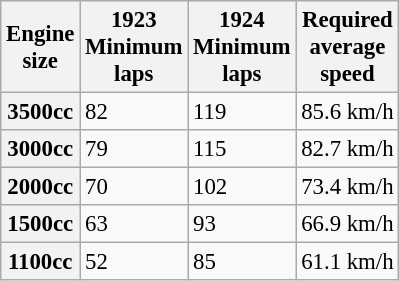<table class="wikitable" style="font-size: 95%">
<tr>
<th>Engine<br> size</th>
<th>1923<br>Minimum<br> laps</th>
<th>1924<br>Minimum<br> laps</th>
<th>Required<br>average<br> speed</th>
</tr>
<tr>
<th>3500cc</th>
<td>82</td>
<td>119</td>
<td>85.6 km/h</td>
</tr>
<tr>
<th>3000cc</th>
<td>79</td>
<td>115</td>
<td>82.7 km/h</td>
</tr>
<tr>
<th>2000cc</th>
<td>70</td>
<td>102</td>
<td>73.4 km/h</td>
</tr>
<tr>
<th>1500cc</th>
<td>63</td>
<td>93</td>
<td>66.9 km/h</td>
</tr>
<tr>
<th>1100cc</th>
<td>52</td>
<td>85</td>
<td>61.1 km/h</td>
</tr>
</table>
